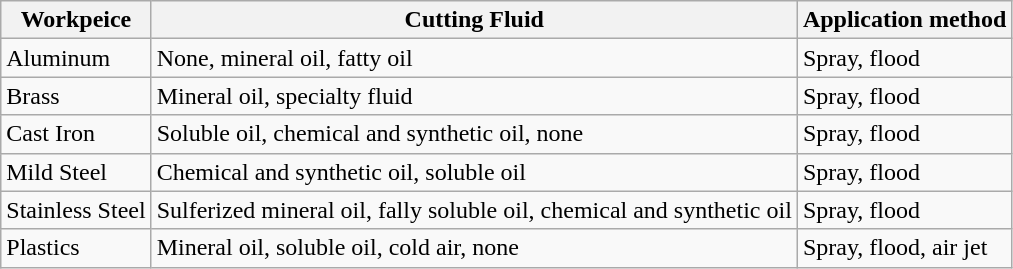<table class="wikitable" border="1">
<tr>
<th>Workpeice</th>
<th>Cutting Fluid</th>
<th>Application method</th>
</tr>
<tr>
<td>Aluminum</td>
<td>None, mineral oil, fatty oil</td>
<td>Spray, flood</td>
</tr>
<tr>
<td>Brass</td>
<td>Mineral oil, specialty fluid</td>
<td>Spray, flood</td>
</tr>
<tr>
<td>Cast Iron</td>
<td>Soluble oil, chemical and synthetic oil, none</td>
<td>Spray, flood</td>
</tr>
<tr>
<td>Mild Steel</td>
<td>Chemical and synthetic oil, soluble oil</td>
<td>Spray, flood</td>
</tr>
<tr>
<td>Stainless Steel</td>
<td>Sulferized mineral oil, fally soluble oil, chemical and synthetic oil</td>
<td>Spray, flood</td>
</tr>
<tr>
<td>Plastics</td>
<td>Mineral oil, soluble oil, cold air, none</td>
<td>Spray, flood, air jet</td>
</tr>
</table>
